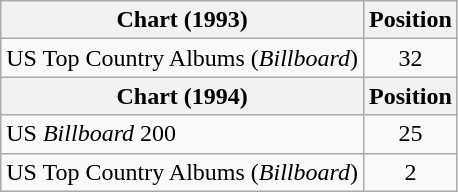<table class="wikitable">
<tr>
<th>Chart (1993)</th>
<th>Position</th>
</tr>
<tr>
<td>US Top Country Albums (<em>Billboard</em>)</td>
<td style="text-align:center;">32</td>
</tr>
<tr>
<th>Chart (1994)</th>
<th>Position</th>
</tr>
<tr>
<td>US <em>Billboard</em> 200</td>
<td style="text-align:center;">25</td>
</tr>
<tr>
<td>US Top Country Albums (<em>Billboard</em>)</td>
<td style="text-align:center;">2</td>
</tr>
</table>
